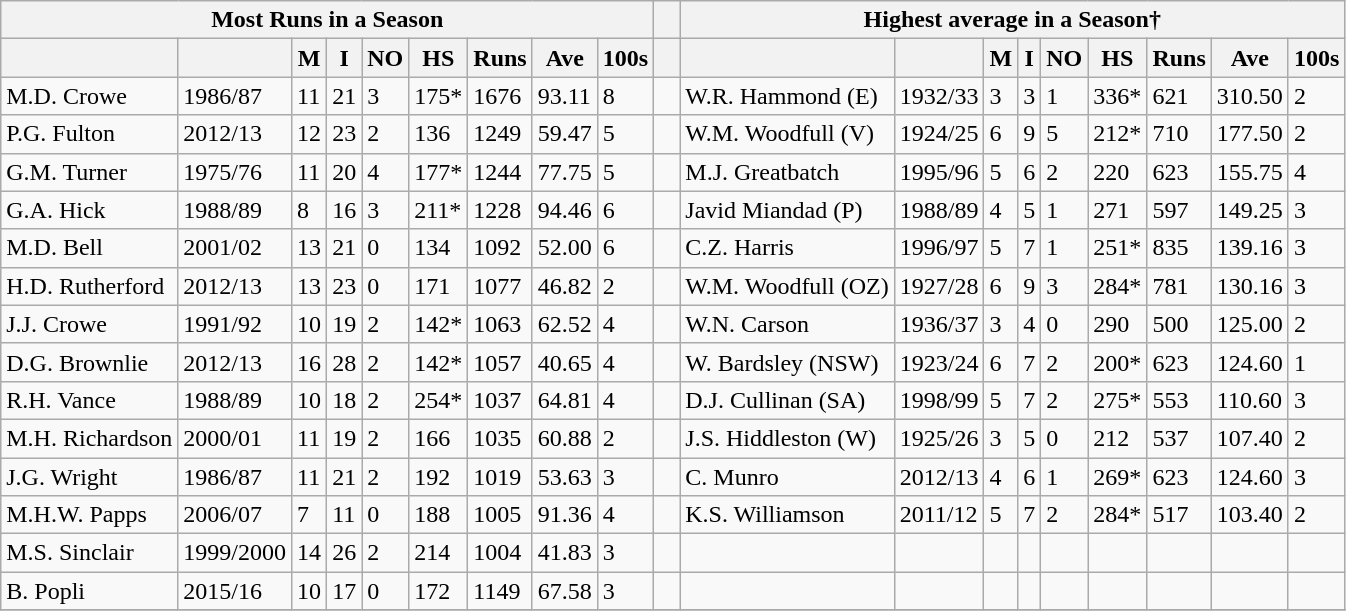<table class="wikitable">
<tr>
<th colspan="9">Most Runs in a Season</th>
<th width="10pt"></th>
<th colspan="9">Highest average in a Season†</th>
</tr>
<tr>
<th></th>
<th></th>
<th>M</th>
<th>I</th>
<th>NO</th>
<th>HS</th>
<th>Runs</th>
<th>Ave</th>
<th>100s</th>
<th></th>
<th></th>
<th></th>
<th>M</th>
<th>I</th>
<th>NO</th>
<th>HS</th>
<th>Runs</th>
<th>Ave</th>
<th>100s</th>
</tr>
<tr>
<td>M.D. Crowe</td>
<td>1986/87</td>
<td>11</td>
<td>21</td>
<td>3</td>
<td>175*</td>
<td>1676</td>
<td>93.11</td>
<td>8</td>
<td></td>
<td>W.R. Hammond (E)</td>
<td>1932/33</td>
<td>3</td>
<td>3</td>
<td>1</td>
<td>336*</td>
<td>621</td>
<td>310.50</td>
<td>2</td>
</tr>
<tr>
<td>P.G. Fulton</td>
<td>2012/13</td>
<td>12</td>
<td>23</td>
<td>2</td>
<td>136</td>
<td>1249</td>
<td>59.47</td>
<td>5</td>
<td></td>
<td>W.M. Woodfull (V)</td>
<td>1924/25</td>
<td>6</td>
<td>9</td>
<td>5</td>
<td>212*</td>
<td>710</td>
<td>177.50</td>
<td>2</td>
</tr>
<tr>
<td>G.M. Turner</td>
<td>1975/76</td>
<td>11</td>
<td>20</td>
<td>4</td>
<td>177*</td>
<td>1244</td>
<td>77.75</td>
<td>5</td>
<td></td>
<td>M.J. Greatbatch</td>
<td>1995/96</td>
<td>5</td>
<td>6</td>
<td>2</td>
<td>220</td>
<td>623</td>
<td>155.75</td>
<td>4</td>
</tr>
<tr>
<td>G.A. Hick</td>
<td>1988/89</td>
<td>8</td>
<td>16</td>
<td>3</td>
<td>211*</td>
<td>1228</td>
<td>94.46</td>
<td>6</td>
<td></td>
<td>Javid Miandad (P)</td>
<td>1988/89</td>
<td>4</td>
<td>5</td>
<td>1</td>
<td>271</td>
<td>597</td>
<td>149.25</td>
<td>3</td>
</tr>
<tr>
<td>M.D. Bell</td>
<td>2001/02</td>
<td>13</td>
<td>21</td>
<td>0</td>
<td>134</td>
<td>1092</td>
<td>52.00</td>
<td>6</td>
<td></td>
<td>C.Z. Harris</td>
<td>1996/97</td>
<td>5</td>
<td>7</td>
<td>1</td>
<td>251*</td>
<td>835</td>
<td>139.16</td>
<td>3</td>
</tr>
<tr>
<td>H.D. Rutherford</td>
<td>2012/13</td>
<td>13</td>
<td>23</td>
<td>0</td>
<td>171</td>
<td>1077</td>
<td>46.82</td>
<td>2</td>
<td></td>
<td>W.M. Woodfull (OZ)</td>
<td>1927/28</td>
<td>6</td>
<td>9</td>
<td>3</td>
<td>284*</td>
<td>781</td>
<td>130.16</td>
<td>3</td>
</tr>
<tr>
<td>J.J. Crowe</td>
<td>1991/92</td>
<td>10</td>
<td>19</td>
<td>2</td>
<td>142*</td>
<td>1063</td>
<td>62.52</td>
<td>4</td>
<td></td>
<td>W.N. Carson</td>
<td>1936/37</td>
<td>3</td>
<td>4</td>
<td>0</td>
<td>290</td>
<td>500</td>
<td>125.00</td>
<td>2</td>
</tr>
<tr>
<td>D.G. Brownlie</td>
<td>2012/13</td>
<td>16</td>
<td>28</td>
<td>2</td>
<td>142*</td>
<td>1057</td>
<td>40.65</td>
<td>4</td>
<td></td>
<td>W. Bardsley (NSW)</td>
<td>1923/24</td>
<td>6</td>
<td>7</td>
<td>2</td>
<td>200*</td>
<td>623</td>
<td>124.60</td>
<td>1</td>
</tr>
<tr>
<td>R.H. Vance</td>
<td>1988/89</td>
<td>10</td>
<td>18</td>
<td>2</td>
<td>254*</td>
<td>1037</td>
<td>64.81</td>
<td>4</td>
<td></td>
<td>D.J. Cullinan (SA)</td>
<td>1998/99</td>
<td>5</td>
<td>7</td>
<td>2</td>
<td>275*</td>
<td>553</td>
<td>110.60</td>
<td>3</td>
</tr>
<tr>
<td>M.H. Richardson</td>
<td>2000/01</td>
<td>11</td>
<td>19</td>
<td>2</td>
<td>166</td>
<td>1035</td>
<td>60.88</td>
<td>2</td>
<td></td>
<td>J.S. Hiddleston (W)</td>
<td>1925/26</td>
<td>3</td>
<td>5</td>
<td>0</td>
<td>212</td>
<td>537</td>
<td>107.40</td>
<td>2</td>
</tr>
<tr>
<td>J.G. Wright</td>
<td>1986/87</td>
<td>11</td>
<td>21</td>
<td>2</td>
<td>192</td>
<td>1019</td>
<td>53.63</td>
<td>3</td>
<td></td>
<td>C. Munro</td>
<td>2012/13</td>
<td>4</td>
<td>6</td>
<td>1</td>
<td>269*</td>
<td>623</td>
<td>124.60</td>
<td>3</td>
</tr>
<tr>
<td>M.H.W. Papps</td>
<td>2006/07</td>
<td>7</td>
<td>11</td>
<td>0</td>
<td>188</td>
<td>1005</td>
<td>91.36</td>
<td>4</td>
<td></td>
<td>K.S. Williamson</td>
<td>2011/12</td>
<td>5</td>
<td>7</td>
<td>2</td>
<td>284*</td>
<td>517</td>
<td>103.40</td>
<td>2</td>
</tr>
<tr>
<td>M.S. Sinclair</td>
<td>1999/2000</td>
<td>14</td>
<td>26</td>
<td>2</td>
<td>214</td>
<td>1004</td>
<td>41.83</td>
<td>3</td>
<td></td>
<td></td>
<td></td>
<td></td>
<td></td>
<td></td>
<td></td>
<td></td>
<td></td>
<td></td>
</tr>
<tr>
<td>B. Popli</td>
<td>2015/16</td>
<td>10</td>
<td>17</td>
<td>0</td>
<td>172</td>
<td>1149</td>
<td>67.58</td>
<td>3</td>
<td></td>
<td></td>
<td></td>
<td></td>
<td></td>
<td></td>
<td></td>
<td></td>
<td></td>
<td></td>
</tr>
<tr>
</tr>
</table>
